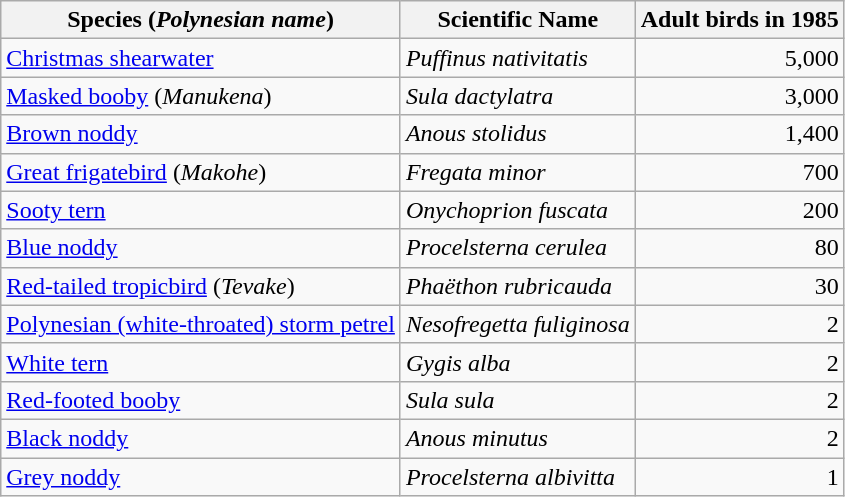<table class="wikitable sortable">
<tr>
<th>Species (<em>Polynesian name</em>)</th>
<th>Scientific Name</th>
<th>Adult birds in 1985</th>
</tr>
<tr>
<td><a href='#'>Christmas shearwater</a></td>
<td><em>Puffinus nativitatis</em></td>
<td align="right">5,000</td>
</tr>
<tr>
<td><a href='#'>Masked booby</a> (<em>Manukena</em>)</td>
<td><em>Sula dactylatra</em></td>
<td align="right">3,000</td>
</tr>
<tr>
<td><a href='#'>Brown noddy</a></td>
<td><em>Anous stolidus</em></td>
<td align="right">1,400</td>
</tr>
<tr>
<td><a href='#'>Great frigatebird</a> (<em>Makohe</em>)</td>
<td><em>Fregata minor </em></td>
<td align="right">700</td>
</tr>
<tr>
<td><a href='#'>Sooty tern</a></td>
<td><em>Onychoprion fuscata</em></td>
<td align="right">200</td>
</tr>
<tr>
<td><a href='#'>Blue noddy</a></td>
<td><em>Procelsterna cerulea</em></td>
<td align="right">80</td>
</tr>
<tr>
<td><a href='#'>Red-tailed tropicbird</a> (<em>Tevake</em>)</td>
<td><em>Phaëthon rubricauda</em></td>
<td align="right">30</td>
</tr>
<tr>
<td><a href='#'>Polynesian (white-throated) storm petrel</a></td>
<td><em>Nesofregetta fuliginosa</em></td>
<td align="right">2</td>
</tr>
<tr>
<td><a href='#'>White tern</a></td>
<td><em>Gygis alba</em></td>
<td align="right">2</td>
</tr>
<tr>
<td><a href='#'>Red-footed booby</a></td>
<td><em>Sula sula</em></td>
<td align="right">2</td>
</tr>
<tr>
<td><a href='#'>Black noddy</a></td>
<td><em>Anous minutus</em></td>
<td align="right">2</td>
</tr>
<tr>
<td><a href='#'>Grey noddy</a></td>
<td><em>Procelsterna albivitta</em></td>
<td align="right">1</td>
</tr>
</table>
